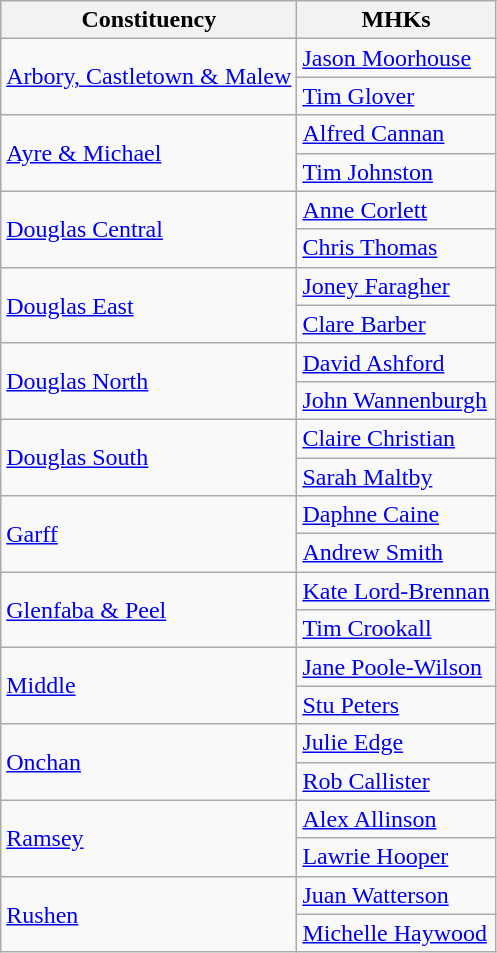<table class="wikitable sortable">
<tr>
<th>Constituency</th>
<th><abbr>MHKs</abbr></th>
</tr>
<tr>
<td rowspan="2"><a href='#'>Arbory, Castletown & Malew</a></td>
<td><a href='#'>Jason Moorhouse</a></td>
</tr>
<tr>
<td><a href='#'>Tim Glover</a></td>
</tr>
<tr>
<td rowspan="2"><a href='#'>Ayre & Michael</a></td>
<td><a href='#'>Alfred Cannan</a></td>
</tr>
<tr>
<td><a href='#'>Tim Johnston</a></td>
</tr>
<tr>
<td rowspan="2"><a href='#'>Douglas Central</a></td>
<td><a href='#'>Anne Corlett</a></td>
</tr>
<tr>
<td><a href='#'>Chris Thomas</a></td>
</tr>
<tr>
<td rowspan="2"><a href='#'>Douglas East</a></td>
<td><a href='#'>Joney Faragher</a></td>
</tr>
<tr>
<td><a href='#'>Clare Barber</a></td>
</tr>
<tr>
<td rowspan="2"><a href='#'>Douglas North</a></td>
<td><a href='#'>David Ashford</a></td>
</tr>
<tr>
<td><a href='#'>John Wannenburgh</a></td>
</tr>
<tr>
<td rowspan="2"><a href='#'>Douglas South</a></td>
<td><a href='#'>Claire Christian</a></td>
</tr>
<tr>
<td><a href='#'>Sarah Maltby</a></td>
</tr>
<tr>
<td rowspan="2"><a href='#'>Garff</a></td>
<td><a href='#'>Daphne Caine</a></td>
</tr>
<tr>
<td><a href='#'>Andrew Smith</a></td>
</tr>
<tr>
<td rowspan="2"><a href='#'>Glenfaba & Peel</a></td>
<td><a href='#'>Kate Lord-Brennan</a></td>
</tr>
<tr>
<td><a href='#'>Tim Crookall</a></td>
</tr>
<tr>
<td rowspan="2"><a href='#'>Middle</a></td>
<td><a href='#'>Jane Poole-Wilson</a></td>
</tr>
<tr>
<td><a href='#'>Stu Peters</a></td>
</tr>
<tr>
<td rowspan="2"><a href='#'>Onchan</a></td>
<td><a href='#'>Julie Edge</a></td>
</tr>
<tr>
<td><a href='#'>Rob Callister</a></td>
</tr>
<tr>
<td rowspan="2"><a href='#'>Ramsey</a></td>
<td><a href='#'>Alex Allinson</a></td>
</tr>
<tr>
<td><a href='#'>Lawrie Hooper</a></td>
</tr>
<tr>
<td rowspan="2"><a href='#'>Rushen</a></td>
<td><a href='#'>Juan Watterson</a></td>
</tr>
<tr>
<td><a href='#'>Michelle Haywood</a></td>
</tr>
</table>
